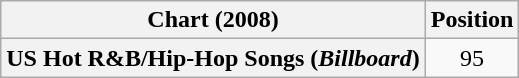<table class="wikitable plainrowheaders" style="text-align:center">
<tr>
<th>Chart (2008)</th>
<th>Position</th>
</tr>
<tr>
<th scope="row">US Hot R&B/Hip-Hop Songs (<em>Billboard</em>)</th>
<td align="center">95</td>
</tr>
</table>
